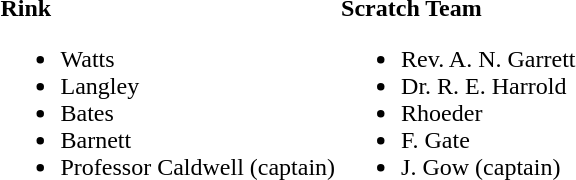<table>
<tr ---->
<td valign="top"><br><strong>Rink</strong><ul><li>Watts</li><li>Langley</li><li>Bates</li><li>Barnett</li><li>Professor Caldwell (captain)</li></ul></td>
<td valign="top"><br><strong>Scratch Team</strong><ul><li>Rev. A. N. Garrett</li><li>Dr. R. E. Harrold</li><li>Rhoeder</li><li>F. Gate</li><li>J. Gow (captain)</li></ul></td>
</tr>
</table>
